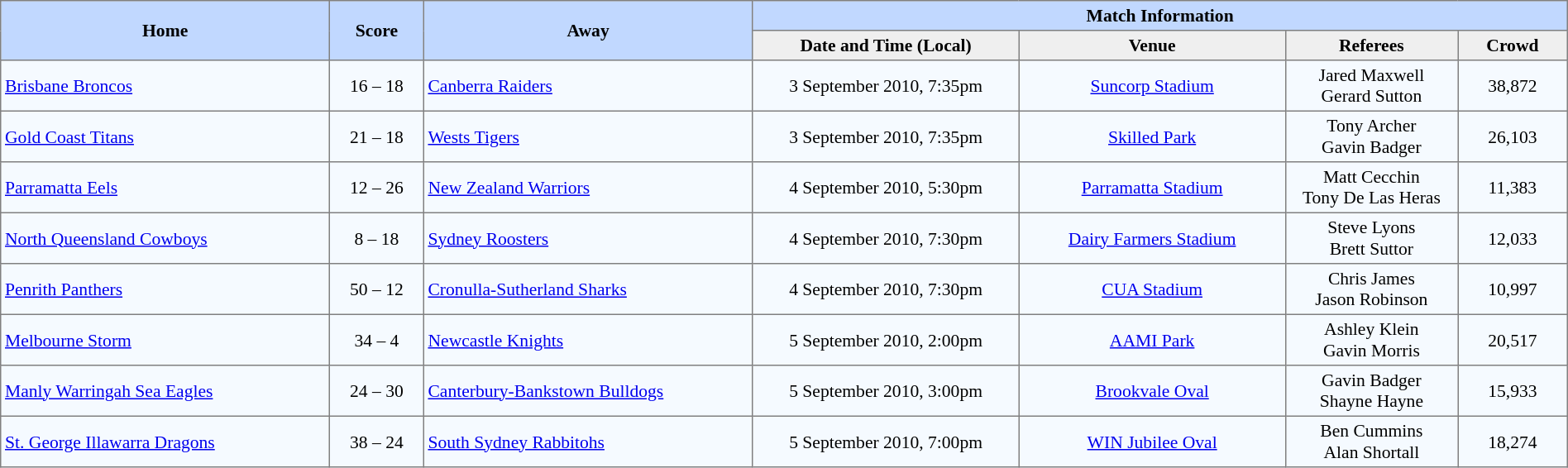<table border="1" cellpadding="3" cellspacing="0" style="border-collapse:collapse; font-size:90%; width:100%">
<tr style="background:#c1d8ff;">
<th rowspan="2" style="width:21%;">Home</th>
<th rowspan="2" style="width:6%;">Score</th>
<th rowspan="2" style="width:21%;">Away</th>
<th colspan=6>Match Information</th>
</tr>
<tr style="background:#efefef;">
<th width=17%>Date and Time (Local)</th>
<th width=17%>Venue</th>
<th width=11%>Referees</th>
<th width=7%>Crowd</th>
</tr>
<tr style="text-align:center; background:#f5faff;">
<td align=left> <a href='#'>Brisbane Broncos</a></td>
<td>16 – 18</td>
<td align=left> <a href='#'>Canberra Raiders</a></td>
<td>3 September 2010, 7:35pm</td>
<td><a href='#'>Suncorp Stadium</a></td>
<td>Jared Maxwell<br>Gerard Sutton</td>
<td>38,872</td>
</tr>
<tr style="text-align:center; background:#f5faff;">
<td align=left> <a href='#'>Gold Coast Titans</a></td>
<td>21 – 18</td>
<td align=left> <a href='#'>Wests Tigers</a></td>
<td>3 September 2010, 7:35pm</td>
<td><a href='#'>Skilled Park</a></td>
<td>Tony Archer<br>Gavin Badger</td>
<td>26,103</td>
</tr>
<tr style="text-align:center; background:#f5faff;">
<td align=left> <a href='#'>Parramatta Eels</a></td>
<td>12 – 26</td>
<td align=left> <a href='#'>New Zealand Warriors</a></td>
<td>4 September 2010, 5:30pm</td>
<td><a href='#'>Parramatta Stadium</a></td>
<td>Matt Cecchin<br>Tony De Las Heras</td>
<td>11,383</td>
</tr>
<tr style="text-align:center; background:#f5faff;">
<td align=left> <a href='#'>North Queensland Cowboys</a></td>
<td>8 – 18</td>
<td align=left> <a href='#'>Sydney Roosters</a></td>
<td>4 September 2010, 7:30pm</td>
<td><a href='#'>Dairy Farmers Stadium</a></td>
<td>Steve Lyons<br>Brett Suttor</td>
<td>12,033</td>
</tr>
<tr style="text-align:center; background:#f5faff;">
<td align=left> <a href='#'>Penrith Panthers</a></td>
<td>50 – 12</td>
<td align=left> <a href='#'>Cronulla-Sutherland Sharks</a></td>
<td>4 September 2010, 7:30pm</td>
<td><a href='#'>CUA Stadium</a></td>
<td>Chris James<br>Jason Robinson</td>
<td>10,997</td>
</tr>
<tr style="text-align:center; background:#f5faff;">
<td align=left> <a href='#'>Melbourne Storm</a></td>
<td>34 – 4</td>
<td align=left> <a href='#'>Newcastle Knights</a></td>
<td>5 September 2010, 2:00pm</td>
<td><a href='#'>AAMI Park</a></td>
<td>Ashley Klein<br>Gavin Morris</td>
<td>20,517</td>
</tr>
<tr style="text-align:center; background:#f5faff;">
<td align=left> <a href='#'>Manly Warringah Sea Eagles</a></td>
<td>24 – 30</td>
<td align=left> <a href='#'>Canterbury-Bankstown Bulldogs</a></td>
<td>5 September 2010, 3:00pm</td>
<td><a href='#'>Brookvale Oval</a></td>
<td>Gavin Badger<br>Shayne Hayne</td>
<td>15,933</td>
</tr>
<tr style="text-align:center; background:#f5faff;">
<td align=left> <a href='#'>St. George Illawarra Dragons</a></td>
<td>38 – 24<br></td>
<td align=left> <a href='#'>South Sydney Rabbitohs</a></td>
<td>5 September 2010, 7:00pm</td>
<td><a href='#'>WIN Jubilee Oval</a></td>
<td>Ben Cummins<br>Alan Shortall</td>
<td>18,274</td>
</tr>
</table>
